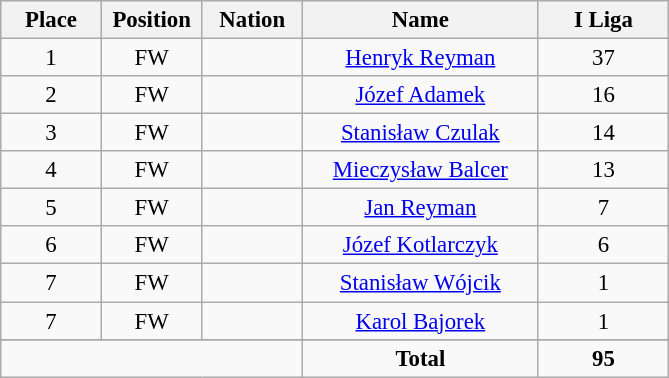<table class="wikitable" style="font-size: 95%; text-align: center;">
<tr>
<th width=60>Place</th>
<th width=60>Position</th>
<th width=60>Nation</th>
<th width=150>Name</th>
<th width=80>I Liga</th>
</tr>
<tr>
<td>1</td>
<td>FW</td>
<td></td>
<td><a href='#'>Henryk Reyman</a></td>
<td>37</td>
</tr>
<tr>
<td>2</td>
<td>FW</td>
<td></td>
<td><a href='#'>Józef Adamek</a></td>
<td>16</td>
</tr>
<tr>
<td>3</td>
<td>FW</td>
<td></td>
<td><a href='#'>Stanisław Czulak</a></td>
<td>14</td>
</tr>
<tr>
<td>4</td>
<td>FW</td>
<td></td>
<td><a href='#'>Mieczysław Balcer</a></td>
<td>13</td>
</tr>
<tr>
<td>5</td>
<td>FW</td>
<td></td>
<td><a href='#'>Jan Reyman</a></td>
<td>7</td>
</tr>
<tr>
<td>6</td>
<td>FW</td>
<td></td>
<td><a href='#'>Józef Kotlarczyk</a></td>
<td>6</td>
</tr>
<tr>
<td>7</td>
<td>FW</td>
<td></td>
<td><a href='#'>Stanisław Wójcik</a></td>
<td>1</td>
</tr>
<tr>
<td>7</td>
<td>FW</td>
<td></td>
<td><a href='#'>Karol Bajorek</a></td>
<td>1</td>
</tr>
<tr>
</tr>
<tr>
<td colspan="3"></td>
<td><strong>Total</strong></td>
<td><strong>95</strong></td>
</tr>
</table>
